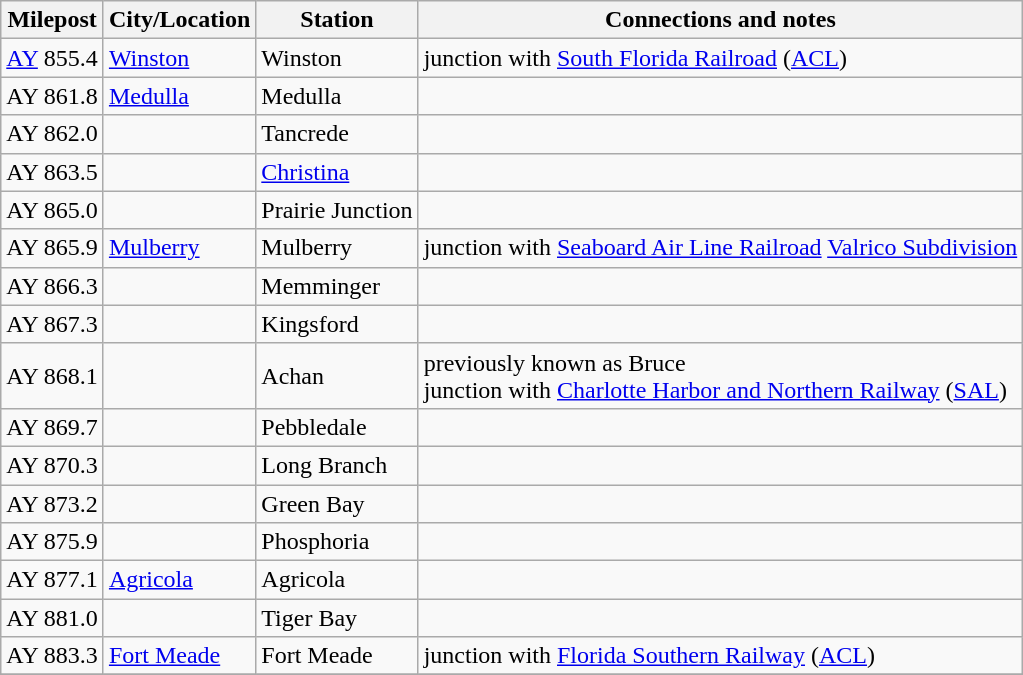<table class="wikitable">
<tr>
<th>Milepost</th>
<th>City/Location</th>
<th>Station</th>
<th>Connections and notes</th>
</tr>
<tr>
<td><a href='#'>AY</a> 855.4</td>
<td><a href='#'>Winston</a></td>
<td>Winston</td>
<td>junction with <a href='#'>South Florida Railroad</a> (<a href='#'>ACL</a>)</td>
</tr>
<tr>
<td>AY 861.8</td>
<td><a href='#'>Medulla</a></td>
<td>Medulla</td>
<td></td>
</tr>
<tr>
<td>AY 862.0</td>
<td></td>
<td>Tancrede</td>
<td></td>
</tr>
<tr>
<td>AY 863.5</td>
<td></td>
<td><a href='#'>Christina</a></td>
<td></td>
</tr>
<tr>
<td>AY 865.0</td>
<td></td>
<td>Prairie Junction</td>
<td></td>
</tr>
<tr>
<td>AY 865.9</td>
<td><a href='#'>Mulberry</a></td>
<td>Mulberry</td>
<td>junction with <a href='#'>Seaboard Air Line Railroad</a> <a href='#'>Valrico Subdivision</a></td>
</tr>
<tr>
<td>AY 866.3</td>
<td></td>
<td>Memminger</td>
<td></td>
</tr>
<tr>
<td>AY 867.3</td>
<td></td>
<td>Kingsford</td>
<td></td>
</tr>
<tr>
<td>AY 868.1</td>
<td></td>
<td>Achan</td>
<td>previously known as Bruce<br>junction with <a href='#'>Charlotte Harbor and Northern Railway</a> (<a href='#'>SAL</a>)</td>
</tr>
<tr>
<td>AY 869.7</td>
<td></td>
<td>Pebbledale</td>
<td></td>
</tr>
<tr>
<td>AY 870.3</td>
<td></td>
<td>Long Branch</td>
<td></td>
</tr>
<tr>
<td>AY 873.2</td>
<td></td>
<td>Green Bay</td>
<td></td>
</tr>
<tr>
<td>AY 875.9</td>
<td></td>
<td>Phosphoria</td>
<td></td>
</tr>
<tr>
<td>AY 877.1</td>
<td><a href='#'>Agricola</a></td>
<td>Agricola</td>
<td></td>
</tr>
<tr>
<td>AY 881.0</td>
<td></td>
<td>Tiger Bay</td>
<td></td>
</tr>
<tr>
<td>AY 883.3</td>
<td><a href='#'>Fort Meade</a></td>
<td>Fort Meade</td>
<td>junction with <a href='#'>Florida Southern Railway</a> (<a href='#'>ACL</a>)</td>
</tr>
<tr>
</tr>
</table>
